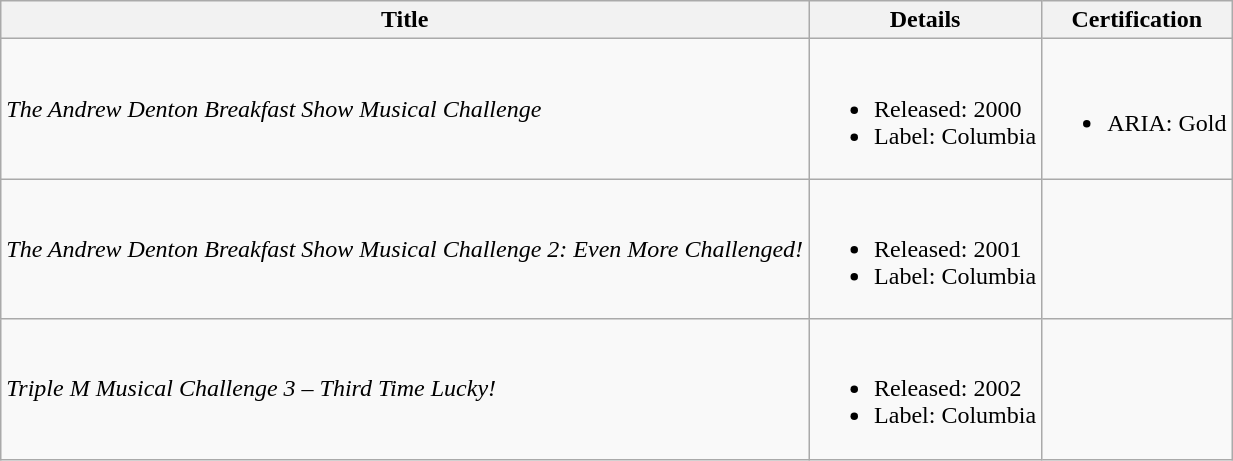<table class="wikitable">
<tr>
<th>Title</th>
<th>Details</th>
<th>Certification</th>
</tr>
<tr>
<td scope="row"><em>The Andrew Denton Breakfast Show Musical Challenge</em></td>
<td><br><ul><li>Released: 2000</li><li>Label: Columbia</li></ul></td>
<td><br><ul><li>ARIA: Gold</li></ul></td>
</tr>
<tr>
<td scope="row"><em>The Andrew Denton Breakfast Show Musical Challenge 2: Even More Challenged!</em></td>
<td><br><ul><li>Released: 2001</li><li>Label: Columbia</li></ul></td>
<td></td>
</tr>
<tr>
<td scope="row"><em>Triple M Musical Challenge 3 – Third Time Lucky!</em></td>
<td><br><ul><li>Released: 2002</li><li>Label: Columbia</li></ul></td>
<td></td>
</tr>
</table>
